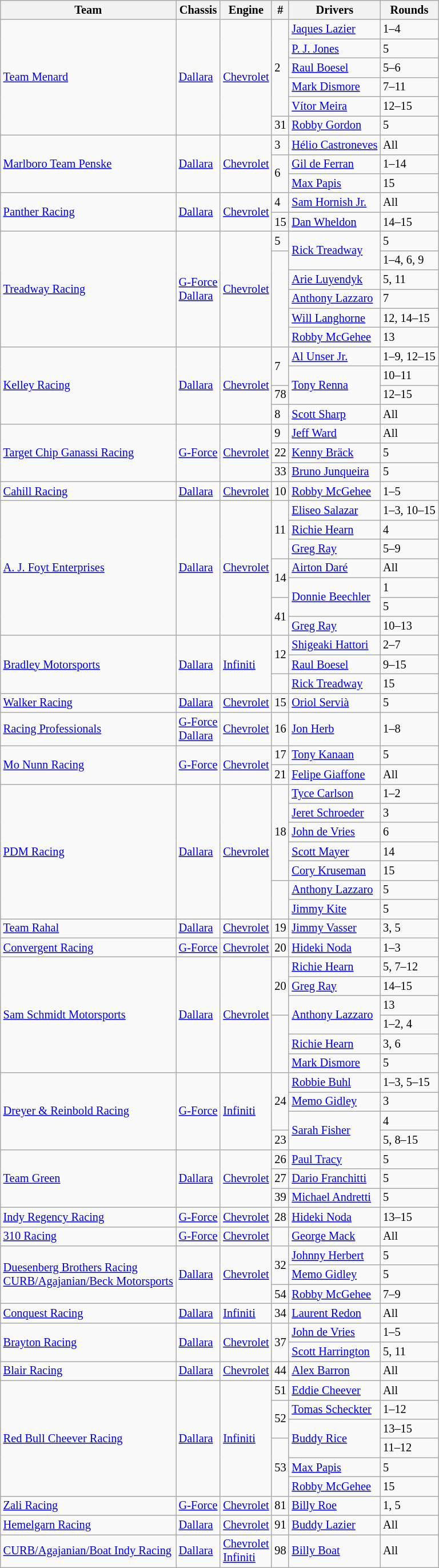<table class="wikitable" style="font-size: 85%">
<tr>
<th>Team</th>
<th>Chassis</th>
<th>Engine</th>
<th>#</th>
<th>Drivers</th>
<th>Rounds</th>
</tr>
<tr>
<td rowspan="6"> <a href='#'>Team Menard</a></td>
<td rowspan="6"><a href='#'>Dallara</a></td>
<td rowspan="6"><a href='#'>Chevrolet</a></td>
<td rowspan=5>2</td>
<td nowrap> <a href='#'>Jaques Lazier</a></td>
<td>1–4</td>
</tr>
<tr>
<td nowrap> <a href='#'>P. J. Jones</a></td>
<td>5</td>
</tr>
<tr>
<td nowrap> <a href='#'>Raul Boesel</a></td>
<td>5–6</td>
</tr>
<tr>
<td nowrap> <a href='#'>Mark Dismore</a></td>
<td>7–11</td>
</tr>
<tr>
<td nowrap> <a href='#'>Vítor Meira</a> </td>
<td>12–15</td>
</tr>
<tr>
<td>31</td>
<td> <a href='#'>Robby Gordon</a></td>
<td>5</td>
</tr>
<tr>
<td rowspan=3> <a href='#'>Marlboro Team Penske</a></td>
<td rowspan=3><a href='#'>Dallara</a></td>
<td rowspan=3><a href='#'>Chevrolet</a></td>
<td>3</td>
<td nowrap> <a href='#'>Hélio Castroneves</a></td>
<td>All</td>
</tr>
<tr>
<td rowspan=2>6</td>
<td nowrap> <a href='#'>Gil de Ferran</a></td>
<td>1–14</td>
</tr>
<tr>
<td nowrap> <a href='#'>Max Papis</a></td>
<td>15</td>
</tr>
<tr>
<td rowspan="2"> <a href='#'>Panther Racing</a></td>
<td rowspan="2"><a href='#'>Dallara</a></td>
<td rowspan="2"><a href='#'>Chevrolet</a></td>
<td>4</td>
<td nowrap> <a href='#'>Sam Hornish Jr.</a></td>
<td>All</td>
</tr>
<tr>
<td>15</td>
<td> <a href='#'>Dan Wheldon</a> </td>
<td>14–15</td>
</tr>
<tr>
<td rowspan="6"> <a href='#'>Treadway Racing</a></td>
<td rowspan="6"><a href='#'>G-Force</a><br><a href='#'>Dallara</a></td>
<td rowspan="6"><a href='#'>Chevrolet</a></td>
<td>5</td>
<td rowspan="2"> <a href='#'>Rick Treadway</a> </td>
<td>5</td>
</tr>
<tr>
<td rowspan="5"></td>
<td>1–4, 6, 9</td>
</tr>
<tr>
<td> <a href='#'>Arie Luyendyk</a></td>
<td>5, 11</td>
</tr>
<tr>
<td> <a href='#'>Anthony Lazzaro</a> </td>
<td>7</td>
</tr>
<tr>
<td> <a href='#'>Will Langhorne</a> </td>
<td>12, 14–15</td>
</tr>
<tr>
<td> <a href='#'>Robby McGehee</a></td>
<td>13</td>
</tr>
<tr>
<td rowspan="4"> <a href='#'>Kelley Racing</a></td>
<td rowspan="4"><a href='#'>Dallara</a></td>
<td rowspan="4"><a href='#'>Chevrolet</a></td>
<td rowspan="2">7</td>
<td> <a href='#'>Al Unser Jr.</a></td>
<td>1–9, 12–15</td>
</tr>
<tr>
<td rowspan="2"> <a href='#'>Tony Renna</a> </td>
<td>10–11</td>
</tr>
<tr>
<td>78</td>
<td>12–15</td>
</tr>
<tr>
<td>8</td>
<td> <a href='#'>Scott Sharp</a></td>
<td>All</td>
</tr>
<tr>
<td rowspan="3"> <a href='#'>Target Chip Ganassi Racing</a></td>
<td rowspan="3"><a href='#'>G-Force</a></td>
<td rowspan="3"><a href='#'>Chevrolet</a></td>
<td>9</td>
<td nowrap=""> <a href='#'>Jeff Ward</a></td>
<td>All</td>
</tr>
<tr>
<td>22</td>
<td> <a href='#'>Kenny Bräck</a></td>
<td>5</td>
</tr>
<tr>
<td>33</td>
<td> <a href='#'>Bruno Junqueira</a></td>
<td>5</td>
</tr>
<tr>
<td> <a href='#'>Cahill Racing</a></td>
<td><a href='#'>Dallara</a></td>
<td><a href='#'>Chevrolet</a></td>
<td>10</td>
<td nowrap> <a href='#'>Robby McGehee</a></td>
<td>1–5</td>
</tr>
<tr>
<td rowspan="7"> <a href='#'>A. J. Foyt Enterprises</a></td>
<td rowspan="7"><a href='#'>Dallara</a></td>
<td rowspan="7"><a href='#'>Chevrolet</a></td>
<td rowspan="3">11</td>
<td> <a href='#'>Eliseo Salazar</a></td>
<td>1–3, 10–15</td>
</tr>
<tr>
<td nowrap> <a href='#'>Richie Hearn</a></td>
<td>4</td>
</tr>
<tr>
<td nowrap> <a href='#'>Greg Ray</a></td>
<td>5–9</td>
</tr>
<tr>
<td rowspan="2">14</td>
<td> <a href='#'>Airton Daré</a></td>
<td>All</td>
</tr>
<tr>
<td rowspan="2" nowrap=""> <a href='#'>Donnie Beechler</a></td>
<td>1</td>
</tr>
<tr>
<td rowspan="2">41</td>
<td>5</td>
</tr>
<tr>
<td> <a href='#'>Greg Ray</a></td>
<td>10–13</td>
</tr>
<tr>
<td rowspan="3"> <a href='#'>Bradley Motorsports</a></td>
<td rowspan="3"><a href='#'>Dallara</a></td>
<td rowspan="3"><a href='#'>Infiniti</a></td>
<td rowspan="2">12</td>
<td nowrap=""> <a href='#'>Shigeaki Hattori</a></td>
<td>2–7</td>
</tr>
<tr>
<td nowrap> <a href='#'>Raul Boesel</a></td>
<td>9–15</td>
</tr>
<tr>
<td></td>
<td> <a href='#'>Rick Treadway</a> </td>
<td>15</td>
</tr>
<tr>
<td> <a href='#'>Walker Racing</a></td>
<td><a href='#'>Dallara</a></td>
<td><a href='#'>Chevrolet</a></td>
<td>15</td>
<td nowrap> <a href='#'>Oriol Servià</a></td>
<td>5</td>
</tr>
<tr>
<td> <a href='#'>Racing Professionals</a></td>
<td><a href='#'>G-Force</a> <br> <a href='#'>Dallara</a></td>
<td><a href='#'>Chevrolet</a></td>
<td>16</td>
<td nowrap> <a href='#'>Jon Herb</a></td>
<td>1–8</td>
</tr>
<tr>
<td rowspan="2"> <a href='#'>Mo Nunn Racing</a></td>
<td rowspan="2"><a href='#'>G-Force</a></td>
<td rowspan="2"><a href='#'>Chevrolet</a></td>
<td>17</td>
<td> <a href='#'>Tony Kanaan</a></td>
<td>5</td>
</tr>
<tr>
<td>21</td>
<td> <a href='#'>Felipe Giaffone</a></td>
<td>All</td>
</tr>
<tr>
<td rowspan="7"> <a href='#'>PDM Racing</a></td>
<td rowspan="7"><a href='#'>Dallara</a></td>
<td rowspan="7"><a href='#'>Chevrolet</a></td>
<td rowspan="5">18</td>
<td nowrap=""> <a href='#'>Tyce Carlson</a></td>
<td>1–2</td>
</tr>
<tr>
<td nowrap> <a href='#'>Jeret Schroeder</a></td>
<td>3</td>
</tr>
<tr>
<td nowrap> <a href='#'>John de Vries</a> </td>
<td>6</td>
</tr>
<tr>
<td> <a href='#'>Scott Mayer</a> </td>
<td>14</td>
</tr>
<tr>
<td nowrap> <a href='#'>Cory Kruseman</a> </td>
<td>15</td>
</tr>
<tr>
<td rowspan="2"></td>
<td> <a href='#'>Anthony Lazzaro</a> </td>
<td>5</td>
</tr>
<tr>
<td> <a href='#'>Jimmy Kite</a></td>
<td>5</td>
</tr>
<tr>
<td> <a href='#'>Team Rahal</a></td>
<td><a href='#'>Dallara</a></td>
<td><a href='#'>Chevrolet</a></td>
<td>19</td>
<td nowrap> <a href='#'>Jimmy Vasser</a></td>
<td>3, 5</td>
</tr>
<tr>
<td> <a href='#'>Convergent Racing</a></td>
<td><a href='#'>G-Force</a></td>
<td><a href='#'>Chevrolet</a></td>
<td>20</td>
<td nowrap=""> <a href='#'>Hideki Noda</a> </td>
<td>1–3</td>
</tr>
<tr>
<td rowspan="6"> <a href='#'>Sam Schmidt Motorsports</a></td>
<td rowspan="6"><a href='#'>Dallara</a></td>
<td rowspan="6"><a href='#'>Chevrolet</a></td>
<td rowspan="3">20</td>
<td nowrap=""> <a href='#'>Richie Hearn</a></td>
<td>5, 7–12</td>
</tr>
<tr>
<td nowrap> <a href='#'>Greg Ray</a></td>
<td>14–15</td>
</tr>
<tr>
<td nowrap rowspan=2> <a href='#'>Anthony Lazzaro</a> </td>
<td>13</td>
</tr>
<tr>
<td rowspan="3"></td>
<td>1–2, 4</td>
</tr>
<tr>
<td nowrap> <a href='#'>Richie Hearn</a></td>
<td>3, 6</td>
</tr>
<tr>
<td nowrap> <a href='#'>Mark Dismore</a></td>
<td>5</td>
</tr>
<tr>
<td rowspan="4"> <a href='#'>Dreyer & Reinbold Racing</a></td>
<td rowspan="4"><a href='#'>G-Force</a></td>
<td rowspan="4"><a href='#'>Infiniti</a></td>
<td rowspan="3">24</td>
<td nowrap=""> <a href='#'>Robbie Buhl</a></td>
<td>1–3, 5–15</td>
</tr>
<tr>
<td nowrap> <a href='#'>Memo Gidley</a></td>
<td>3</td>
</tr>
<tr>
<td rowspan="2" nowrap=""> <a href='#'>Sarah Fisher</a></td>
<td>4</td>
</tr>
<tr>
<td>23</td>
<td>5, 8–15</td>
</tr>
<tr>
<td rowspan=3> <a href='#'>Team Green</a></td>
<td rowspan=3><a href='#'>Dallara</a></td>
<td rowspan=3><a href='#'>Chevrolet</a></td>
<td>26</td>
<td nowrap> <a href='#'>Paul Tracy</a></td>
<td>5</td>
</tr>
<tr>
<td>27</td>
<td nowrap> <a href='#'>Dario Franchitti</a></td>
<td>5</td>
</tr>
<tr>
<td>39</td>
<td nowrap> <a href='#'>Michael Andretti</a></td>
<td>5</td>
</tr>
<tr>
<td> <a href='#'>Indy Regency Racing</a></td>
<td><a href='#'>G-Force</a></td>
<td><a href='#'>Chevrolet</a></td>
<td>28</td>
<td> <a href='#'>Hideki Noda</a> </td>
<td>13–15</td>
</tr>
<tr>
<td> <a href='#'>310 Racing</a></td>
<td><a href='#'>G-Force</a></td>
<td><a href='#'>Chevrolet</a></td>
<td></td>
<td nowrap> <a href='#'>George Mack</a> </td>
<td>All</td>
</tr>
<tr>
<td rowspan="3"> <a href='#'>Duesenberg Brothers Racing</a><br> <a href='#'>CURB/Agajanian/Beck Motorsports</a></td>
<td rowspan="3"><a href='#'>Dallara</a></td>
<td rowspan="3"><a href='#'>Chevrolet</a></td>
<td rowspan="2">32</td>
<td nowrap=""> <a href='#'>Johnny Herbert</a></td>
<td>5</td>
</tr>
<tr>
<td nowrap> <a href='#'>Memo Gidley</a></td>
<td>5</td>
</tr>
<tr>
<td>54</td>
<td> <a href='#'>Robby McGehee</a></td>
<td>7–9</td>
</tr>
<tr>
<td> <a href='#'>Conquest Racing</a></td>
<td><a href='#'>Dallara</a></td>
<td><a href='#'>Infiniti</a></td>
<td>34</td>
<td nowrap> <a href='#'>Laurent Redon</a> </td>
<td>All</td>
</tr>
<tr>
<td rowspan=2> <a href='#'>Brayton Racing</a></td>
<td rowspan=2><a href='#'>Dallara</a></td>
<td rowspan=2><a href='#'>Chevrolet</a></td>
<td rowspan=2>37</td>
<td nowrap> <a href='#'>John de Vries</a> </td>
<td>1–5</td>
</tr>
<tr>
<td nowrap> <a href='#'>Scott Harrington</a></td>
<td>5, 11</td>
</tr>
<tr>
<td> <a href='#'>Blair Racing</a></td>
<td><a href='#'>Dallara</a></td>
<td><a href='#'>Chevrolet</a></td>
<td>44</td>
<td nowrap> <a href='#'>Alex Barron</a></td>
<td>All</td>
</tr>
<tr>
<td rowspan="6"> <a href='#'>Red Bull Cheever Racing</a></td>
<td rowspan="6"><a href='#'>Dallara</a></td>
<td rowspan="6"><a href='#'>Infiniti</a></td>
<td>51</td>
<td nowrap> <a href='#'>Eddie Cheever</a></td>
<td>All</td>
</tr>
<tr>
<td rowspan=2>52</td>
<td nowrap> <a href='#'>Tomas Scheckter</a> </td>
<td>1–12</td>
</tr>
<tr>
<td rowspan="2" nowrap=""> <a href='#'>Buddy Rice</a> </td>
<td>13–15</td>
</tr>
<tr>
<td rowspan="3">53</td>
<td>11–12</td>
</tr>
<tr>
<td> <a href='#'>Max Papis</a></td>
<td>5</td>
</tr>
<tr>
<td> <a href='#'>Robby McGehee</a></td>
<td>15</td>
</tr>
<tr>
<td> <a href='#'>Zali Racing</a></td>
<td><a href='#'>G-Force</a></td>
<td><a href='#'>Chevrolet</a></td>
<td>81</td>
<td nowrap> <a href='#'>Billy Roe</a></td>
<td>1, 5</td>
</tr>
<tr>
<td> <a href='#'>Hemelgarn Racing</a></td>
<td><a href='#'>Dallara</a></td>
<td><a href='#'>Chevrolet</a></td>
<td>91</td>
<td nowrap> <a href='#'>Buddy Lazier</a></td>
<td>All</td>
</tr>
<tr>
<td> <a href='#'>CURB/Agajanian/Boat Indy Racing</a></td>
<td><a href='#'>Dallara</a></td>
<td><a href='#'>Chevrolet</a> <br> <a href='#'>Infiniti</a></td>
<td>98</td>
<td nowrap> <a href='#'>Billy Boat</a></td>
<td>All</td>
</tr>
</table>
